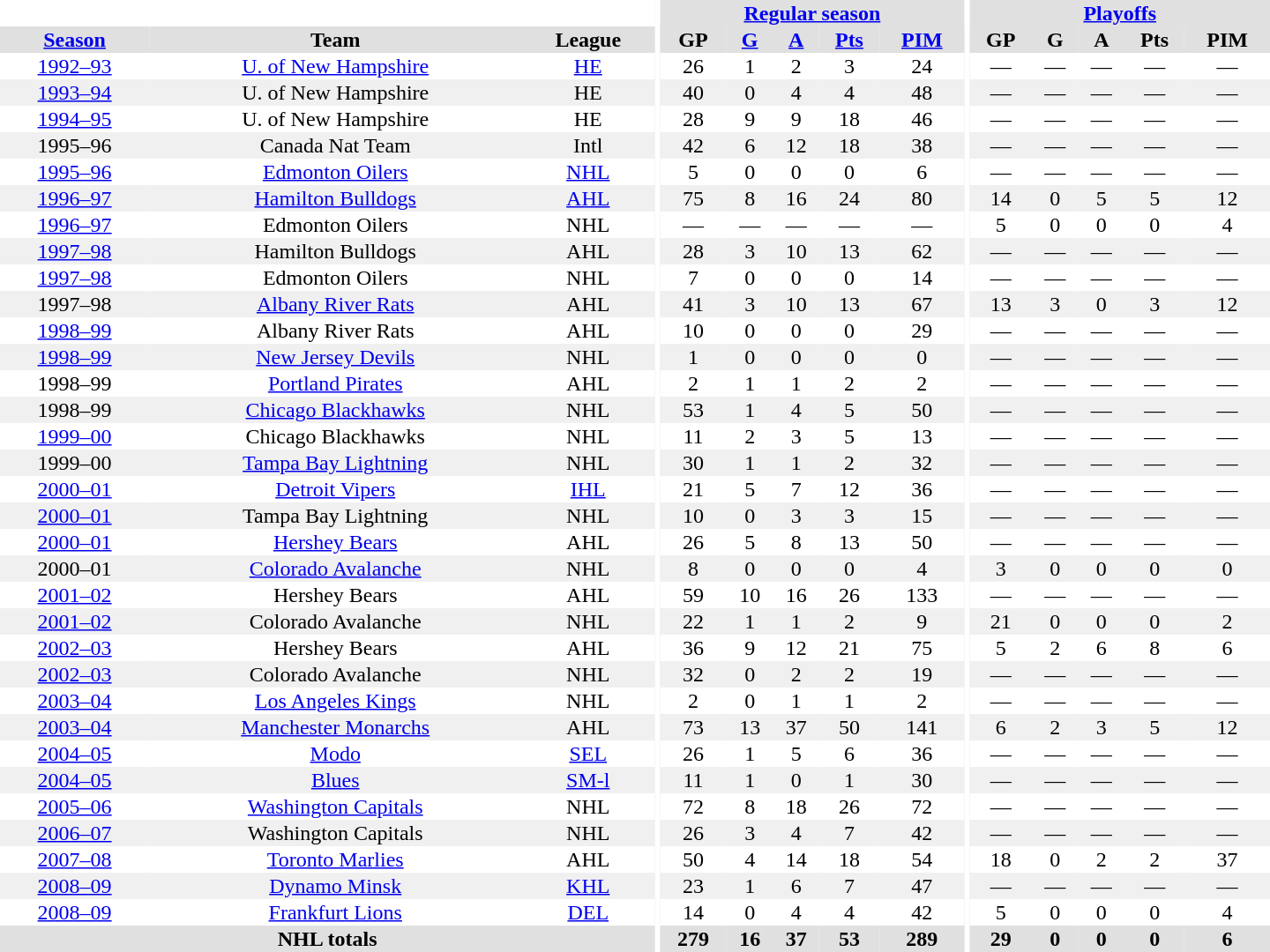<table border="0" cellpadding="1" cellspacing="0" style="text-align:center; width:60em">
<tr bgcolor="#e0e0e0">
<th colspan="3"  bgcolor="#ffffff"></th>
<th rowspan="99" bgcolor="#ffffff"></th>
<th colspan="5"><a href='#'>Regular season</a></th>
<th rowspan="99" bgcolor="#ffffff"></th>
<th colspan="5"><a href='#'>Playoffs</a></th>
</tr>
<tr bgcolor="#e0e0e0">
<th><a href='#'>Season</a></th>
<th>Team</th>
<th>League</th>
<th>GP</th>
<th><a href='#'>G</a></th>
<th><a href='#'>A</a></th>
<th><a href='#'>Pts</a></th>
<th><a href='#'>PIM</a></th>
<th>GP</th>
<th>G</th>
<th>A</th>
<th>Pts</th>
<th>PIM</th>
</tr>
<tr ALIGN="center">
<td><a href='#'>1992–93</a></td>
<td><a href='#'>U. of New Hampshire</a></td>
<td><a href='#'>HE</a></td>
<td>26</td>
<td>1</td>
<td>2</td>
<td>3</td>
<td>24</td>
<td>—</td>
<td>—</td>
<td>—</td>
<td>—</td>
<td>—</td>
</tr>
<tr ALIGN="center" bgcolor="#f0f0f0">
<td><a href='#'>1993–94</a></td>
<td>U. of New Hampshire</td>
<td>HE</td>
<td>40</td>
<td>0</td>
<td>4</td>
<td>4</td>
<td>48</td>
<td>—</td>
<td>—</td>
<td>—</td>
<td>—</td>
<td>—</td>
</tr>
<tr ALIGN="center">
<td><a href='#'>1994–95</a></td>
<td>U. of New Hampshire</td>
<td>HE</td>
<td>28</td>
<td>9</td>
<td>9</td>
<td>18</td>
<td>46</td>
<td>—</td>
<td>—</td>
<td>—</td>
<td>—</td>
<td>—</td>
</tr>
<tr ALIGN="center" bgcolor="#f0f0f0">
<td>1995–96</td>
<td>Canada Nat Team</td>
<td>Intl</td>
<td>42</td>
<td>6</td>
<td>12</td>
<td>18</td>
<td>38</td>
<td>—</td>
<td>—</td>
<td>—</td>
<td>—</td>
<td>—</td>
</tr>
<tr ALIGN="center">
<td ALIGN="center"><a href='#'>1995–96</a></td>
<td ALIGN="center"><a href='#'>Edmonton Oilers</a></td>
<td ALIGN="center"><a href='#'>NHL</a></td>
<td ALIGN="center">5</td>
<td ALIGN="center">0</td>
<td ALIGN="center">0</td>
<td ALIGN="center">0</td>
<td ALIGN="center">6</td>
<td>—</td>
<td>—</td>
<td>—</td>
<td>—</td>
<td>—</td>
</tr>
<tr ALIGN="center" bgcolor="#f0f0f0">
<td><a href='#'>1996–97</a></td>
<td><a href='#'>Hamilton Bulldogs</a></td>
<td><a href='#'>AHL</a></td>
<td>75</td>
<td>8</td>
<td>16</td>
<td>24</td>
<td>80</td>
<td>14</td>
<td>0</td>
<td>5</td>
<td>5</td>
<td>12</td>
</tr>
<tr ALIGN="center">
<td ALIGN="center"><a href='#'>1996–97</a></td>
<td ALIGN="center">Edmonton Oilers</td>
<td ALIGN="center">NHL</td>
<td>—</td>
<td>—</td>
<td>—</td>
<td>—</td>
<td>—</td>
<td ALIGN="center">5</td>
<td ALIGN="center">0</td>
<td ALIGN="center">0</td>
<td ALIGN="center">0</td>
<td ALIGN="center">4</td>
</tr>
<tr ALIGN="center" bgcolor="#f0f0f0">
<td><a href='#'>1997–98</a></td>
<td>Hamilton Bulldogs</td>
<td>AHL</td>
<td>28</td>
<td>3</td>
<td>10</td>
<td>13</td>
<td>62</td>
<td>—</td>
<td>—</td>
<td>—</td>
<td>—</td>
<td>—</td>
</tr>
<tr ALIGN="center">
<td ALIGN="center"><a href='#'>1997–98</a></td>
<td ALIGN="center">Edmonton Oilers</td>
<td ALIGN="center">NHL</td>
<td ALIGN="center">7</td>
<td ALIGN="center">0</td>
<td ALIGN="center">0</td>
<td ALIGN="center">0</td>
<td ALIGN="center">14</td>
<td>—</td>
<td>—</td>
<td>—</td>
<td>—</td>
<td>—</td>
</tr>
<tr ALIGN="center" bgcolor="#f0f0f0">
<td>1997–98</td>
<td><a href='#'>Albany River Rats</a></td>
<td>AHL</td>
<td>41</td>
<td>3</td>
<td>10</td>
<td>13</td>
<td>67</td>
<td>13</td>
<td>3</td>
<td>0</td>
<td>3</td>
<td>12</td>
</tr>
<tr ALIGN="center">
<td><a href='#'>1998–99</a></td>
<td>Albany River Rats</td>
<td>AHL</td>
<td>10</td>
<td>0</td>
<td>0</td>
<td>0</td>
<td>29</td>
<td>—</td>
<td>—</td>
<td>—</td>
<td>—</td>
<td>—</td>
</tr>
<tr ALIGN="center"   bgcolor="#f0f0f0">
<td ALIGN="center"><a href='#'>1998–99</a></td>
<td ALIGN="center"><a href='#'>New Jersey Devils</a></td>
<td ALIGN="center">NHL</td>
<td ALIGN="center">1</td>
<td ALIGN="center">0</td>
<td ALIGN="center">0</td>
<td ALIGN="center">0</td>
<td ALIGN="center">0</td>
<td>—</td>
<td>—</td>
<td>—</td>
<td>—</td>
<td>—</td>
</tr>
<tr ALIGN="center">
<td>1998–99</td>
<td><a href='#'>Portland Pirates</a></td>
<td>AHL</td>
<td>2</td>
<td>1</td>
<td>1</td>
<td>2</td>
<td>2</td>
<td>—</td>
<td>—</td>
<td>—</td>
<td>—</td>
<td>—</td>
</tr>
<tr ALIGN="center" bgcolor="#f0f0f0">
<td ALIGN="center">1998–99</td>
<td ALIGN="center"><a href='#'>Chicago Blackhawks</a></td>
<td ALIGN="center">NHL</td>
<td ALIGN="center">53</td>
<td ALIGN="center">1</td>
<td ALIGN="center">4</td>
<td ALIGN="center">5</td>
<td ALIGN="center">50</td>
<td>—</td>
<td>—</td>
<td>—</td>
<td>—</td>
<td>—</td>
</tr>
<tr ALIGN="center">
<td ALIGN="center"><a href='#'>1999–00</a></td>
<td ALIGN="center">Chicago Blackhawks</td>
<td ALIGN="center">NHL</td>
<td ALIGN="center">11</td>
<td ALIGN="center">2</td>
<td ALIGN="center">3</td>
<td ALIGN="center">5</td>
<td ALIGN="center">13</td>
<td>—</td>
<td>—</td>
<td>—</td>
<td>—</td>
<td>—</td>
</tr>
<tr ALIGN="center" bgcolor="#f0f0f0">
<td ALIGN="center">1999–00</td>
<td ALIGN="center"><a href='#'>Tampa Bay Lightning</a></td>
<td ALIGN="center">NHL</td>
<td ALIGN="center">30</td>
<td ALIGN="center">1</td>
<td ALIGN="center">1</td>
<td ALIGN="center">2</td>
<td ALIGN="center">32</td>
<td>—</td>
<td>—</td>
<td>—</td>
<td>—</td>
<td>—</td>
</tr>
<tr ALIGN="center">
<td><a href='#'>2000–01</a></td>
<td><a href='#'>Detroit Vipers</a></td>
<td><a href='#'>IHL</a></td>
<td>21</td>
<td>5</td>
<td>7</td>
<td>12</td>
<td>36</td>
<td>—</td>
<td>—</td>
<td>—</td>
<td>—</td>
<td>—</td>
</tr>
<tr ALIGN="center"   bgcolor="#f0f0f0">
<td ALIGN="center"><a href='#'>2000–01</a></td>
<td ALIGN="center">Tampa Bay Lightning</td>
<td ALIGN="center">NHL</td>
<td ALIGN="center">10</td>
<td ALIGN="center">0</td>
<td ALIGN="center">3</td>
<td ALIGN="center">3</td>
<td ALIGN="center">15</td>
<td>—</td>
<td>—</td>
<td>—</td>
<td>—</td>
<td>—</td>
</tr>
<tr ALIGN="center">
<td><a href='#'>2000–01</a></td>
<td><a href='#'>Hershey Bears</a></td>
<td>AHL</td>
<td>26</td>
<td>5</td>
<td>8</td>
<td>13</td>
<td>50</td>
<td>—</td>
<td>—</td>
<td>—</td>
<td>—</td>
<td>—</td>
</tr>
<tr ALIGN="center" bgcolor="#f0f0f0">
<td ALIGN="center">2000–01</td>
<td ALIGN="center"><a href='#'>Colorado Avalanche</a></td>
<td ALIGN="center">NHL</td>
<td ALIGN="center">8</td>
<td ALIGN="center">0</td>
<td ALIGN="center">0</td>
<td ALIGN="center">0</td>
<td ALIGN="center">4</td>
<td ALIGN="center">3</td>
<td ALIGN="center">0</td>
<td ALIGN="center">0</td>
<td ALIGN="center">0</td>
<td ALIGN="center">0</td>
</tr>
<tr ALIGN="center">
<td><a href='#'>2001–02</a></td>
<td>Hershey Bears</td>
<td>AHL</td>
<td>59</td>
<td>10</td>
<td>16</td>
<td>26</td>
<td>133</td>
<td>—</td>
<td>—</td>
<td>—</td>
<td>—</td>
<td>—</td>
</tr>
<tr ALIGN="center"  bgcolor="#f0f0f0">
<td ALIGN="center"><a href='#'>2001–02</a></td>
<td ALIGN="center">Colorado Avalanche</td>
<td ALIGN="center">NHL</td>
<td ALIGN="center">22</td>
<td ALIGN="center">1</td>
<td ALIGN="center">1</td>
<td ALIGN="center">2</td>
<td ALIGN="center">9</td>
<td ALIGN="center">21</td>
<td ALIGN="center">0</td>
<td ALIGN="center">0</td>
<td ALIGN="center">0</td>
<td ALIGN="center">2</td>
</tr>
<tr ALIGN="center">
<td><a href='#'>2002–03</a></td>
<td>Hershey Bears</td>
<td>AHL</td>
<td>36</td>
<td>9</td>
<td>12</td>
<td>21</td>
<td>75</td>
<td>5</td>
<td>2</td>
<td>6</td>
<td>8</td>
<td>6</td>
</tr>
<tr ALIGN="center" bgcolor="#f0f0f0">
<td ALIGN="center"><a href='#'>2002–03</a></td>
<td ALIGN="center">Colorado Avalanche</td>
<td ALIGN="center">NHL</td>
<td ALIGN="center">32</td>
<td ALIGN="center">0</td>
<td ALIGN="center">2</td>
<td ALIGN="center">2</td>
<td ALIGN="center">19</td>
<td>—</td>
<td>—</td>
<td>—</td>
<td>—</td>
<td>—</td>
</tr>
<tr ALIGN="center">
<td ALIGN="center"><a href='#'>2003–04</a></td>
<td ALIGN="center"><a href='#'>Los Angeles Kings</a></td>
<td ALIGN="center">NHL</td>
<td ALIGN="center">2</td>
<td ALIGN="center">0</td>
<td ALIGN="center">1</td>
<td ALIGN="center">1</td>
<td ALIGN="center">2</td>
<td>—</td>
<td>—</td>
<td>—</td>
<td>—</td>
<td>—</td>
</tr>
<tr ALIGN="center" bgcolor="#f0f0f0">
<td><a href='#'>2003–04</a></td>
<td><a href='#'>Manchester Monarchs</a></td>
<td>AHL</td>
<td>73</td>
<td>13</td>
<td>37</td>
<td>50</td>
<td>141</td>
<td>6</td>
<td>2</td>
<td>3</td>
<td>5</td>
<td>12</td>
</tr>
<tr ALIGN="center">
<td><a href='#'>2004–05</a></td>
<td><a href='#'>Modo</a></td>
<td><a href='#'>SEL</a></td>
<td>26</td>
<td>1</td>
<td>5</td>
<td>6</td>
<td>36</td>
<td>—</td>
<td>—</td>
<td>—</td>
<td>—</td>
<td>—</td>
</tr>
<tr ALIGN="center" bgcolor="#f0f0f0">
<td><a href='#'>2004–05</a></td>
<td><a href='#'>Blues</a></td>
<td><a href='#'>SM-l</a></td>
<td>11</td>
<td>1</td>
<td>0</td>
<td>1</td>
<td>30</td>
<td>—</td>
<td>—</td>
<td>—</td>
<td>—</td>
<td>—</td>
</tr>
<tr ALIGN="center">
<td ALIGN="center"><a href='#'>2005–06</a></td>
<td ALIGN="center"><a href='#'>Washington Capitals</a></td>
<td ALIGN="center">NHL</td>
<td ALIGN="center">72</td>
<td ALIGN="center">8</td>
<td ALIGN="center">18</td>
<td ALIGN="center">26</td>
<td ALIGN="center">72</td>
<td>—</td>
<td>—</td>
<td>—</td>
<td>—</td>
<td>—</td>
</tr>
<tr ALIGN="center"   bgcolor="#f0f0f0">
<td ALIGN="center"><a href='#'>2006–07</a></td>
<td ALIGN="center">Washington Capitals</td>
<td ALIGN="center">NHL</td>
<td ALIGN="center">26</td>
<td ALIGN="center">3</td>
<td ALIGN="center">4</td>
<td ALIGN="center">7</td>
<td ALIGN="center">42</td>
<td>—</td>
<td>—</td>
<td>—</td>
<td>—</td>
<td>—</td>
</tr>
<tr ALIGN="center">
<td><a href='#'>2007–08</a></td>
<td><a href='#'>Toronto Marlies</a></td>
<td>AHL</td>
<td>50</td>
<td>4</td>
<td>14</td>
<td>18</td>
<td>54</td>
<td>18</td>
<td>0</td>
<td>2</td>
<td>2</td>
<td>37</td>
</tr>
<tr ALIGN="center"   bgcolor="#f0f0f0">
<td ALIGN="center"><a href='#'>2008–09</a></td>
<td ALIGN="center"><a href='#'>Dynamo Minsk</a></td>
<td ALIGN="center"><a href='#'>KHL</a></td>
<td ALIGN="center">23</td>
<td ALIGN="center">1</td>
<td ALIGN="center">6</td>
<td ALIGN="center">7</td>
<td ALIGN="center">47</td>
<td>—</td>
<td>—</td>
<td>—</td>
<td>—</td>
<td>—</td>
</tr>
<tr ALIGN="center">
<td><a href='#'>2008–09</a></td>
<td><a href='#'>Frankfurt Lions</a></td>
<td><a href='#'>DEL</a></td>
<td>14</td>
<td>0</td>
<td>4</td>
<td>4</td>
<td>42</td>
<td>5</td>
<td>0</td>
<td>0</td>
<td>0</td>
<td>4</td>
</tr>
<tr ALIGN="center" bgcolor="#e0e0e0">
<th colspan="3">NHL totals</th>
<th ALIGN="center">279</th>
<th ALIGN="center">16</th>
<th ALIGN="center">37</th>
<th ALIGN="center">53</th>
<th ALIGN="center">289</th>
<th ALIGN="center">29</th>
<th ALIGN="center">0</th>
<th ALIGN="center">0</th>
<th ALIGN="center">0</th>
<th ALIGN="center">6</th>
</tr>
</table>
